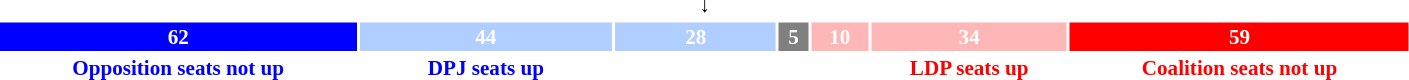<table style="width:67em; font-size:88%; text-align:center;">
<tr>
<td colspan="7" style="text-align:center;">↓</td>
</tr>
<tr style="font-weight:bold">
<td style="background:blue; width:25.62%; color:white;">62</td>
<td style="background:#B0CEFF; width:18.18%; color:white;">44</td>
<td style="background:#B0CEFF; width:11.57%; color:white;">28</td>
<td style="background:grey; width:2.07%; color:white;">5</td>
<td style="background:#FFB6B6; width:4.13%; color:white;">10</td>
<td style="background:#FFB6B6; width:14.05%; color:white;">34</td>
<td style="background:red; width:24.38%; color:white;">59</td>
</tr>
<tr style="font-weight:bold">
<td style="color:blue;">Opposition seats not up</td>
<td style="color:blue;">DPJ seats up</td>
<td style="color:blue;"></td>
<td style="color:black;"></td>
<td style="color:red;"></td>
<td style="color:red;">LDP seats up</td>
<td style="color:red;">Coalition seats not up</td>
</tr>
</table>
